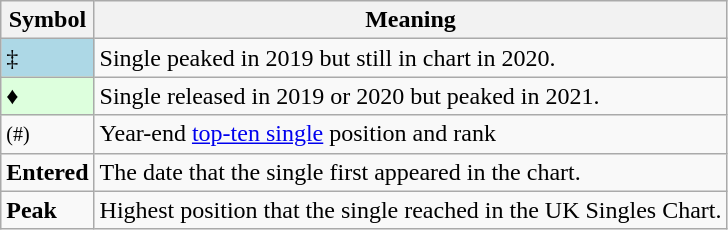<table Class="wikitable">
<tr>
<th>Symbol</th>
<th>Meaning</th>
</tr>
<tr>
<td bgcolor=lightblue>‡</td>
<td>Single peaked in 2019 but still in chart in 2020.</td>
</tr>
<tr>
<td bgcolor="#ddffdd">♦</td>
<td>Single released in 2019 or 2020 but peaked in 2021.</td>
</tr>
<tr>
<td><small>(#)</small></td>
<td>Year-end <a href='#'>top-ten single</a> position and rank</td>
</tr>
<tr>
<td><strong>Entered</strong></td>
<td>The date that the single first appeared in the chart.</td>
</tr>
<tr>
<td><strong>Peak</strong></td>
<td>Highest position that the single reached in the UK Singles Chart.</td>
</tr>
</table>
